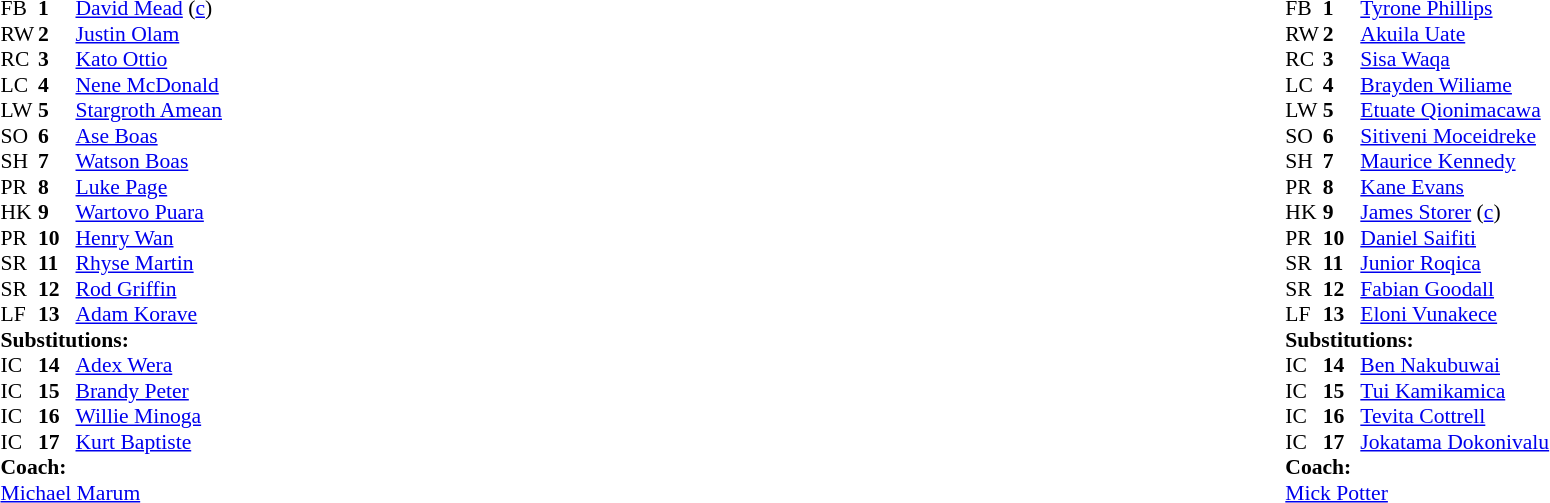<table width="100%">
<tr>
<td valign="top" width="50%"><br><table style="font-size: 90%" cellspacing="0" cellpadding="0">
<tr>
<th width="25"></th>
<th width="25"></th>
</tr>
<tr>
<td>FB</td>
<td><strong>1</strong></td>
<td><a href='#'>David Mead</a> (<a href='#'>c</a>)</td>
</tr>
<tr>
<td>RW</td>
<td><strong>2</strong></td>
<td><a href='#'>Justin Olam</a></td>
</tr>
<tr>
<td>RC</td>
<td><strong>3</strong></td>
<td><a href='#'>Kato Ottio</a></td>
</tr>
<tr>
<td>LC</td>
<td><strong>4</strong></td>
<td><a href='#'>Nene McDonald</a></td>
</tr>
<tr>
<td>LW</td>
<td><strong>5</strong></td>
<td><a href='#'>Stargroth Amean</a></td>
</tr>
<tr>
<td>SO</td>
<td><strong>6</strong></td>
<td><a href='#'>Ase Boas</a></td>
</tr>
<tr>
<td>SH</td>
<td><strong>7</strong></td>
<td><a href='#'>Watson Boas</a></td>
</tr>
<tr>
<td>PR</td>
<td><strong>8</strong></td>
<td><a href='#'>Luke Page</a></td>
</tr>
<tr>
<td>HK</td>
<td><strong>9</strong></td>
<td><a href='#'>Wartovo Puara</a></td>
</tr>
<tr>
<td>PR</td>
<td><strong>10</strong></td>
<td><a href='#'>Henry Wan</a></td>
</tr>
<tr>
<td>SR</td>
<td><strong>11</strong></td>
<td><a href='#'>Rhyse Martin</a></td>
</tr>
<tr>
<td>SR</td>
<td><strong>12</strong></td>
<td><a href='#'>Rod Griffin</a></td>
</tr>
<tr>
<td>LF</td>
<td><strong>13</strong></td>
<td><a href='#'>Adam Korave</a></td>
</tr>
<tr>
<td colspan=3><strong>Substitutions:</strong></td>
</tr>
<tr>
<td>IC</td>
<td><strong>14</strong></td>
<td><a href='#'>Adex Wera</a></td>
</tr>
<tr>
<td>IC</td>
<td><strong>15</strong></td>
<td><a href='#'>Brandy Peter</a></td>
</tr>
<tr>
<td>IC</td>
<td><strong>16</strong></td>
<td><a href='#'>Willie Minoga</a></td>
</tr>
<tr>
<td>IC</td>
<td><strong>17</strong></td>
<td><a href='#'>Kurt Baptiste</a></td>
</tr>
<tr>
<td colspan=3><strong>Coach:</strong></td>
</tr>
<tr>
<td colspan="4"> <a href='#'>Michael Marum</a></td>
</tr>
</table>
</td>
<td valign="top" width="50%"><br><table style="font-size: 90%" cellspacing="0" cellpadding="0" align="center">
<tr>
<th width="25"></th>
<th width="25"></th>
</tr>
<tr>
<td>FB</td>
<td><strong>1</strong></td>
<td><a href='#'>Tyrone Phillips</a></td>
</tr>
<tr>
<td>RW</td>
<td><strong>2</strong></td>
<td><a href='#'>Akuila Uate</a></td>
</tr>
<tr>
<td>RC</td>
<td><strong>3</strong></td>
<td><a href='#'>Sisa Waqa</a></td>
</tr>
<tr>
<td>LC</td>
<td><strong>4</strong></td>
<td><a href='#'>Brayden Wiliame</a></td>
</tr>
<tr>
<td>LW</td>
<td><strong>5</strong></td>
<td><a href='#'>Etuate Qionimacawa</a></td>
</tr>
<tr>
<td>SO</td>
<td><strong>6</strong></td>
<td><a href='#'>Sitiveni Moceidreke</a></td>
</tr>
<tr>
<td>SH</td>
<td><strong>7</strong></td>
<td><a href='#'>Maurice Kennedy</a></td>
</tr>
<tr>
<td>PR</td>
<td><strong>8</strong></td>
<td><a href='#'>Kane Evans</a></td>
</tr>
<tr>
<td>HK</td>
<td><strong>9</strong></td>
<td><a href='#'>James Storer</a> (<a href='#'>c</a>)</td>
</tr>
<tr>
<td>PR</td>
<td><strong>10</strong></td>
<td><a href='#'>Daniel Saifiti</a></td>
</tr>
<tr>
<td>SR</td>
<td><strong>11</strong></td>
<td><a href='#'>Junior Roqica</a></td>
</tr>
<tr>
<td>SR</td>
<td><strong>12</strong></td>
<td><a href='#'>Fabian Goodall</a></td>
</tr>
<tr>
<td>LF</td>
<td><strong>13</strong></td>
<td><a href='#'>Eloni Vunakece</a></td>
</tr>
<tr>
<td colspan=3><strong>Substitutions:</strong></td>
</tr>
<tr>
<td>IC</td>
<td><strong>14</strong></td>
<td><a href='#'>Ben Nakubuwai</a></td>
</tr>
<tr>
<td>IC</td>
<td><strong>15</strong></td>
<td><a href='#'>Tui Kamikamica</a></td>
</tr>
<tr>
<td>IC</td>
<td><strong>16</strong></td>
<td><a href='#'>Tevita Cottrell</a></td>
</tr>
<tr>
<td>IC</td>
<td><strong>17</strong></td>
<td><a href='#'>Jokatama Dokonivalu</a></td>
</tr>
<tr>
<td colspan=3><strong>Coach:</strong></td>
</tr>
<tr>
<td colspan="4"> <a href='#'>Mick Potter</a></td>
</tr>
</table>
</td>
</tr>
</table>
